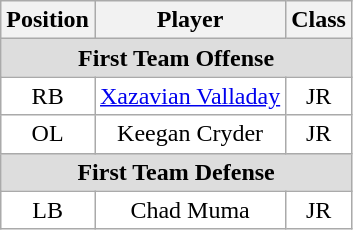<table class="wikitable" border="0">
<tr>
<th>Position</th>
<th>Player</th>
<th>Class</th>
</tr>
<tr>
<td colspan="3" style="text-align:center; background:#ddd;"><strong>First Team Offense </strong></td>
</tr>
<tr style="text-align:center;">
<td style="background:white">RB</td>
<td style="background:white"><a href='#'>Xazavian Valladay</a></td>
<td style="background:white">JR</td>
</tr>
<tr style="text-align:center;">
<td style="background:white">OL</td>
<td style="background:white">Keegan Cryder</td>
<td style="background:white">JR</td>
</tr>
<tr>
<td colspan="4" style="text-align:center; background:#ddd;"><strong>First Team Defense</strong></td>
</tr>
<tr style="text-align:center;">
<td style="background:white">LB</td>
<td style="background:white">Chad Muma</td>
<td style="background:white">JR</td>
</tr>
</table>
